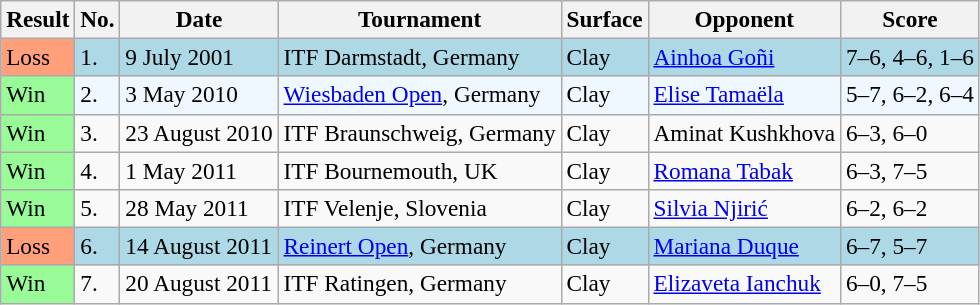<table class="sortable wikitable" style=font-size:97%>
<tr>
<th>Result</th>
<th>No.</th>
<th>Date</th>
<th>Tournament</th>
<th>Surface</th>
<th>Opponent</th>
<th class="unsortable">Score</th>
</tr>
<tr style="background:lightblue;">
<td bgcolor=FFA07A>Loss</td>
<td>1.</td>
<td>9 July 2001</td>
<td>ITF Darmstadt, Germany</td>
<td>Clay</td>
<td> <a href='#'>Ainhoa Goñi</a></td>
<td>7–6, 4–6, 1–6</td>
</tr>
<tr style="background:#f0f8ff;">
<td style="background:#98fb98;">Win</td>
<td>2.</td>
<td>3 May 2010</td>
<td><a href='#'>Wiesbaden Open</a>, Germany</td>
<td>Clay</td>
<td> <a href='#'>Elise Tamaëla</a></td>
<td>5–7, 6–2, 6–4</td>
</tr>
<tr>
<td style="background:#98fb98;">Win</td>
<td>3.</td>
<td>23 August 2010</td>
<td>ITF Braunschweig, Germany</td>
<td>Clay</td>
<td> Aminat Kushkhova</td>
<td>6–3, 6–0</td>
</tr>
<tr>
<td style="background:#98fb98;">Win</td>
<td>4.</td>
<td>1 May 2011</td>
<td>ITF Bournemouth, UK</td>
<td>Clay</td>
<td> <a href='#'>Romana Tabak</a></td>
<td>6–3, 7–5</td>
</tr>
<tr>
<td style="background:#98fb98;">Win</td>
<td>5.</td>
<td>28 May 2011</td>
<td>ITF Velenje, Slovenia</td>
<td>Clay</td>
<td> <a href='#'>Silvia Njirić</a></td>
<td>6–2, 6–2</td>
</tr>
<tr style="background:lightblue;">
<td style="background:#ffa07a;">Loss</td>
<td>6.</td>
<td>14 August 2011</td>
<td><a href='#'>Reinert Open</a>, Germany</td>
<td>Clay</td>
<td> <a href='#'>Mariana Duque</a></td>
<td>6–7, 5–7</td>
</tr>
<tr>
<td style="background:#98fb98;">Win</td>
<td>7.</td>
<td>20 August 2011</td>
<td>ITF Ratingen, Germany</td>
<td>Clay</td>
<td> <a href='#'>Elizaveta Ianchuk</a></td>
<td>6–0, 7–5</td>
</tr>
</table>
